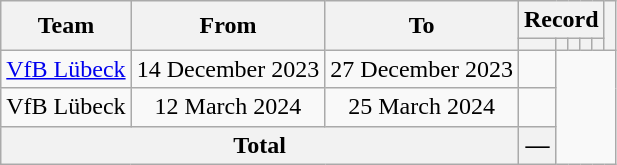<table class="wikitable" style="text-align: center">
<tr>
<th rowspan="2">Team</th>
<th rowspan="2">From</th>
<th rowspan="2">To</th>
<th colspan="5">Record</th>
<th rowspan="2"></th>
</tr>
<tr>
<th></th>
<th></th>
<th></th>
<th></th>
<th></th>
</tr>
<tr>
<td><a href='#'>VfB Lübeck</a></td>
<td>14 December 2023</td>
<td>27 December 2023<br></td>
<td></td>
</tr>
<tr>
<td>VfB Lübeck</td>
<td>12 March 2024</td>
<td>25 March 2024<br></td>
<td></td>
</tr>
<tr>
<th colspan="3">Total<br></th>
<th>—</th>
</tr>
</table>
